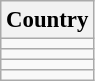<table class="wikitable" style="font-size:95%;">
<tr>
<th>Country</th>
</tr>
<tr>
<td></td>
</tr>
<tr>
<td></td>
</tr>
<tr>
<td></td>
</tr>
<tr>
<td></td>
</tr>
</table>
